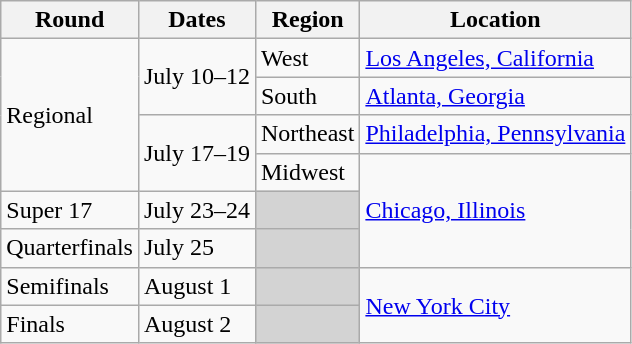<table class="wikitable">
<tr>
<th>Round</th>
<th>Dates</th>
<th>Region</th>
<th>Location</th>
</tr>
<tr>
<td rowspan=4>Regional</td>
<td rowspan=2>July 10–12</td>
<td>West</td>
<td><a href='#'>Los Angeles, California</a></td>
</tr>
<tr>
<td>South</td>
<td><a href='#'>Atlanta, Georgia</a></td>
</tr>
<tr>
<td rowspan=2>July 17–19</td>
<td>Northeast</td>
<td><a href='#'>Philadelphia, Pennsylvania</a></td>
</tr>
<tr>
<td>Midwest</td>
<td rowspan=3><a href='#'>Chicago, Illinois</a></td>
</tr>
<tr>
<td>Super 17 </td>
<td>July 23–24</td>
<td bgcolor=lightgray> </td>
</tr>
<tr>
<td>Quarterfinals</td>
<td>July 25</td>
<td bgcolor=lightgray> </td>
</tr>
<tr>
<td>Semifinals</td>
<td>August 1</td>
<td bgcolor=lightgray> </td>
<td rowspan=2><a href='#'>New York City</a></td>
</tr>
<tr>
<td>Finals</td>
<td>August 2</td>
<td bgcolor=lightgray> </td>
</tr>
</table>
